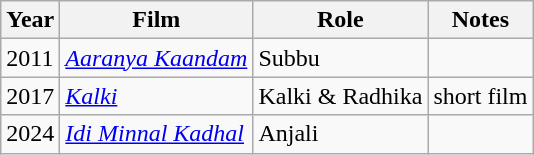<table class="wikitable">
<tr>
<th>Year</th>
<th>Film</th>
<th>Role</th>
<th>Notes</th>
</tr>
<tr>
<td>2011</td>
<td><em><a href='#'>Aaranya Kaandam</a></em></td>
<td>Subbu</td>
<td></td>
</tr>
<tr>
<td>2017</td>
<td><em><a href='#'>Kalki</a></em></td>
<td>Kalki & Radhika</td>
<td>short film</td>
</tr>
<tr>
<td>2024</td>
<td><em><a href='#'>Idi Minnal Kadhal</a></em></td>
<td>Anjali</td>
<td></td>
</tr>
</table>
